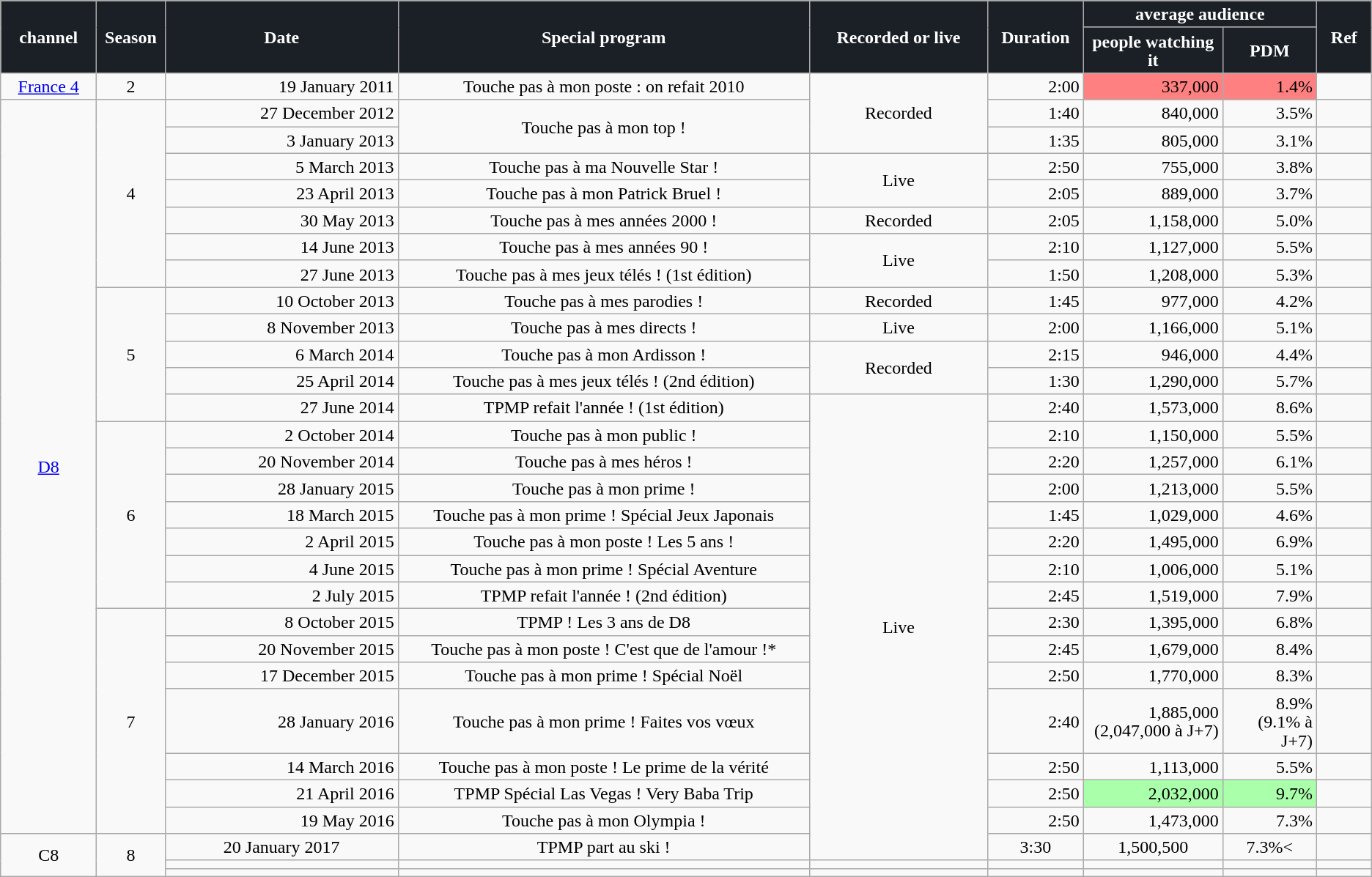<table class="wikitable" style="text-align:center; line-height:17px; width=90%;">
<tr>
<th rowspan="2" style="background:#1B2027; color:white;" width="7%">channel</th>
<th rowspan="2" style="background:#1B2027; color:white;" width="5%">Season</th>
<th rowspan="2" style="background:#1B2027; color:white;" width="17%">Date</th>
<th rowspan="2" style="background:#1B2027; color:white;" width="30%">Special program</th>
<th rowspan="2" style="background:#1B2027; color:white;" width="13%">Recorded or live</th>
<th rowspan="2" style="background:#1B2027; color:white;" width="7%">Duration</th>
<th colspan="2" style="background:#1B2027; color:white;">average audience</th>
<th rowspan="2" style="background:#1B2027; color:white;" width="4%">Ref</th>
</tr>
<tr>
<th style="background:#1B2027; color:white;">people watching it</th>
<th style="background:#1B2027; color:white;">PDM</th>
</tr>
<tr>
<td rowspan="1"><a href='#'>France 4</a></td>
<td rowspan="1">2</td>
<td align=right>19 January 2011</td>
<td>Touche pas à mon poste : on refait 2010</td>
<td rowspan="3">Recorded</td>
<td align=right>2:00</td>
<td bgcolor="#FF8080"  align=right>337,000</td>
<td bgcolor="#FF8080" align=right>1.4%</td>
<td></td>
</tr>
<tr>
<td rowspan="26"><a href='#'>D8</a></td>
<td rowspan="7">4</td>
<td align=right>27 December 2012</td>
<td rowspan="2">Touche pas à mon top !</td>
<td align=right>1:40</td>
<td align=right>840,000</td>
<td align=right>3.5%</td>
<td></td>
</tr>
<tr>
<td align=right>3 January 2013</td>
<td align=right>1:35</td>
<td align=right>805,000</td>
<td align=right>3.1%</td>
<td></td>
</tr>
<tr>
<td align=right>5 March 2013</td>
<td>Touche pas à ma Nouvelle Star !</td>
<td rowspan="2">Live</td>
<td align=right>2:50</td>
<td align=right>755,000</td>
<td align=right>3.8%</td>
<td></td>
</tr>
<tr>
<td align=right>23 April 2013</td>
<td>Touche pas à mon Patrick Bruel !</td>
<td align=right>2:05</td>
<td align=right>889,000</td>
<td align=right>3.7%</td>
<td></td>
</tr>
<tr>
<td align=right>30 May 2013</td>
<td>Touche pas à mes années 2000 !</td>
<td>Recorded</td>
<td align=right>2:05</td>
<td align=right>1,158,000</td>
<td align=right>5.0%</td>
<td></td>
</tr>
<tr>
<td align=right>14 June 2013</td>
<td>Touche pas à mes années 90 !</td>
<td rowspan="2">Live</td>
<td align=right>2:10</td>
<td align=right>1,127,000</td>
<td align=right>5.5%</td>
<td></td>
</tr>
<tr>
<td align=right>27 June 2013</td>
<td>Touche pas à mes jeux télés ! (1st édition)</td>
<td align=right>1:50</td>
<td align=right>1,208,000</td>
<td align=right>5.3%</td>
<td></td>
</tr>
<tr>
<td rowspan="5">5</td>
<td align=right>10 October 2013</td>
<td>Touche pas à mes parodies !</td>
<td>Recorded</td>
<td align=right>1:45</td>
<td align=right>977,000</td>
<td align=right>4.2%</td>
<td></td>
</tr>
<tr>
<td align=right>8 November 2013</td>
<td>Touche pas à mes directs !</td>
<td>Live</td>
<td align=right>2:00</td>
<td align=right>1,166,000</td>
<td align=right>5.1%</td>
<td></td>
</tr>
<tr>
<td align=right>6 March 2014</td>
<td>Touche pas à mon Ardisson !</td>
<td rowspan="2">Recorded</td>
<td align=right>2:15</td>
<td align=right>946,000</td>
<td align=right>4.4%</td>
<td></td>
</tr>
<tr>
<td align=right>25 April 2014</td>
<td>Touche pas à mes jeux télés ! (2nd édition)</td>
<td align=right>1:30</td>
<td align=right>1,290,000</td>
<td align=right>5.7%</td>
<td></td>
</tr>
<tr>
<td align=right>27 June 2014</td>
<td>TPMP refait l'année ! (1st édition)</td>
<td rowspan="16">Live</td>
<td align=right>2:40</td>
<td align=right>1,573,000</td>
<td align=right>8.6%</td>
<td></td>
</tr>
<tr>
<td rowspan="7">6</td>
<td align=right>2 October 2014</td>
<td>Touche pas à mon public !</td>
<td align=right>2:10</td>
<td align=right>1,150,000</td>
<td align=right>5.5%</td>
<td></td>
</tr>
<tr>
<td align=right>20 November 2014</td>
<td>Touche pas à mes héros !</td>
<td align=right>2:20</td>
<td align=right>1,257,000</td>
<td align=right>6.1%</td>
<td></td>
</tr>
<tr>
<td align=right>28 January 2015</td>
<td>Touche pas à mon prime !</td>
<td align=right>2:00</td>
<td align=right>1,213,000</td>
<td align=right>5.5%</td>
<td></td>
</tr>
<tr>
<td align=right>18 March 2015</td>
<td>Touche pas à mon prime ! Spécial Jeux Japonais</td>
<td align=right>1:45</td>
<td align=right>1,029,000</td>
<td align=right>4.6%</td>
<td></td>
</tr>
<tr>
<td align=right>2 April 2015</td>
<td>Touche pas à mon poste ! Les 5 ans !</td>
<td align=right>2:20</td>
<td align=right>1,495,000</td>
<td align=right>6.9%</td>
<td></td>
</tr>
<tr>
<td align=right>4 June 2015</td>
<td>Touche pas à mon prime ! Spécial Aventure</td>
<td align=right>2:10</td>
<td align=right>1,006,000</td>
<td align=right>5.1%</td>
<td></td>
</tr>
<tr>
<td align=right>2 July 2015</td>
<td>TPMP refait l'année ! (2nd édition)</td>
<td align=right>2:45</td>
<td align=right>1,519,000</td>
<td align=right>7.9%</td>
<td></td>
</tr>
<tr>
<td rowspan="7">7</td>
<td align=right>8 October 2015</td>
<td>TPMP ! Les 3 ans de D8</td>
<td align=right>2:30</td>
<td align=right>1,395,000</td>
<td align=right>6.8%</td>
<td></td>
</tr>
<tr>
<td align=right>20 November 2015</td>
<td>Touche pas à mon poste !  C'est que de l'amour !*</td>
<td align=right>2:45</td>
<td align=right>1,679,000</td>
<td align=right>8.4%</td>
<td></td>
</tr>
<tr>
<td align=right>17 December 2015</td>
<td>Touche pas à mon prime ! Spécial Noël</td>
<td align=right>2:50</td>
<td align=right>1,770,000</td>
<td align=right>8.3%</td>
<td></td>
</tr>
<tr>
<td align=right>28 January 2016</td>
<td>Touche pas à mon prime ! Faites vos vœux</td>
<td align=right>2:40</td>
<td align=right>1,885,000<br>(2,047,000 à J+7)</td>
<td align=right>8.9%<br>(9.1% à J+7)</td>
<td></td>
</tr>
<tr>
<td align=right>14 March 2016</td>
<td>Touche pas à mon poste ! Le prime de la vérité</td>
<td align=right>2:50</td>
<td align=right>1,113,000</td>
<td align=right>5.5%</td>
<td></td>
</tr>
<tr>
<td align=right>21 April 2016</td>
<td>TPMP Spécial Las Vegas ! Very Baba Trip</td>
<td align=right>2:50</td>
<td bgcolor="#AAFFAA" align=right>2,032,000</td>
<td bgcolor="#AAFFAA" align=right>9.7%</td>
<td></td>
</tr>
<tr>
<td align=right>19 May 2016</td>
<td>Touche pas à mon Olympia !</td>
<td align=right>2:50</td>
<td align=right>1,473,000</td>
<td align=right>7.3%</td>
<td></td>
</tr>
<tr>
<td rowspan="3">C8</td>
<td rowspan="3">8</td>
<td>20 January 2017</td>
<td>TPMP part au ski !</td>
<td>3:30</td>
<td>1,500,500</td>
<td>7.3%<</td>
<td></td>
</tr>
<tr>
<td></td>
<td></td>
<td></td>
<td></td>
<td></td>
<td></td>
<td></td>
</tr>
<tr>
<td></td>
<td></td>
<td></td>
<td></td>
<td></td>
<td></td>
<td></td>
</tr>
</table>
